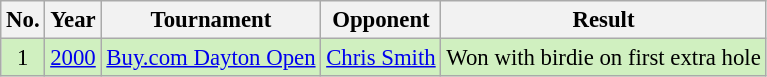<table class="wikitable" style="font-size:95%;">
<tr>
<th>No.</th>
<th>Year</th>
<th>Tournament</th>
<th>Opponent</th>
<th>Result</th>
</tr>
<tr style="background:#D0F0C0;">
<td align=center>1</td>
<td><a href='#'>2000</a></td>
<td><a href='#'>Buy.com Dayton Open</a></td>
<td> <a href='#'>Chris Smith</a></td>
<td>Won with birdie on first extra hole</td>
</tr>
</table>
